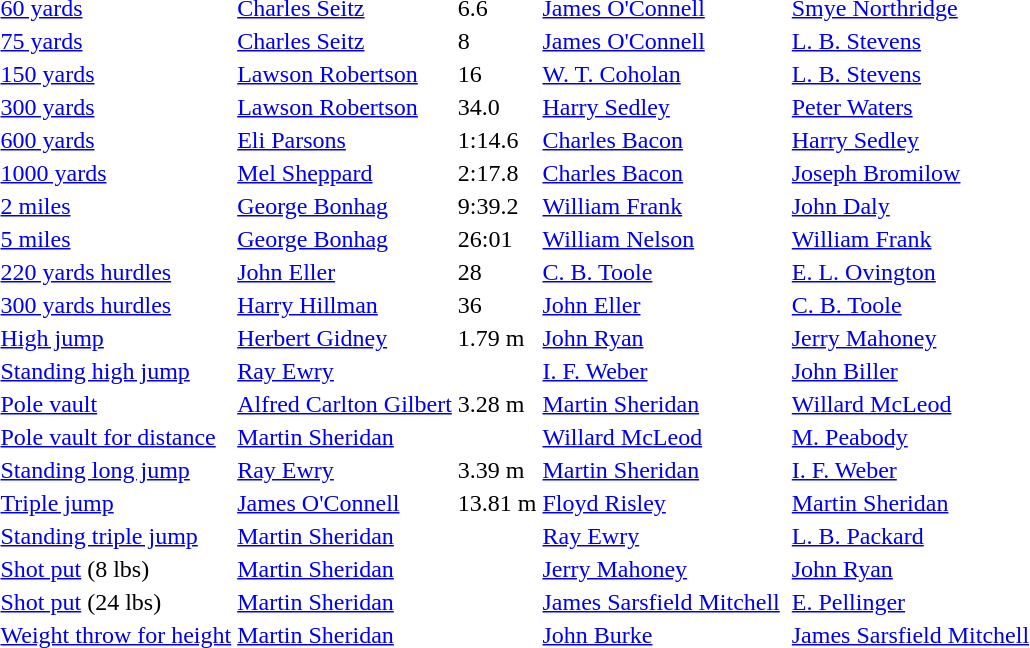<table>
<tr>
<td><a href='#'>60 yards</a></td>
<td><a href='#'>Charles Seitz</a></td>
<td>6.6</td>
<td><a href='#'>James O'Connell</a></td>
<td></td>
<td><a href='#'>Smye Northridge</a></td>
<td></td>
</tr>
<tr>
<td><a href='#'>75 yards</a></td>
<td><a href='#'>Charles Seitz</a></td>
<td>8</td>
<td><a href='#'>James O'Connell</a></td>
<td></td>
<td><a href='#'>L. B. Stevens</a></td>
<td></td>
</tr>
<tr>
<td><a href='#'>150 yards</a></td>
<td><a href='#'>Lawson Robertson</a></td>
<td>16</td>
<td><a href='#'>W. T. Coholan</a></td>
<td></td>
<td><a href='#'>L. B. Stevens</a></td>
<td></td>
</tr>
<tr>
<td><a href='#'>300 yards</a></td>
<td><a href='#'>Lawson Robertson</a></td>
<td>34.0</td>
<td><a href='#'>Harry Sedley</a></td>
<td></td>
<td><a href='#'>Peter Waters</a></td>
<td></td>
</tr>
<tr>
<td><a href='#'>600 yards</a></td>
<td><a href='#'>Eli Parsons</a></td>
<td>1:14.6</td>
<td><a href='#'>Charles Bacon</a></td>
<td></td>
<td><a href='#'>Harry Sedley</a></td>
<td></td>
</tr>
<tr>
<td><a href='#'>1000 yards</a></td>
<td><a href='#'>Mel Sheppard</a></td>
<td>2:17.8</td>
<td><a href='#'>Charles Bacon</a></td>
<td></td>
<td><a href='#'>Joseph Bromilow</a></td>
<td></td>
</tr>
<tr>
<td><a href='#'>2 miles</a></td>
<td><a href='#'>George Bonhag</a></td>
<td>9:39.2</td>
<td><a href='#'>William Frank</a></td>
<td></td>
<td><a href='#'>John Daly</a></td>
<td></td>
</tr>
<tr>
<td><a href='#'>5 miles</a></td>
<td><a href='#'>George Bonhag</a></td>
<td>26:01</td>
<td><a href='#'>William Nelson</a></td>
<td></td>
<td><a href='#'>William Frank</a></td>
<td></td>
</tr>
<tr>
<td><a href='#'>220 yards hurdles</a></td>
<td><a href='#'>John Eller</a></td>
<td>28</td>
<td><a href='#'>C. B. Toole</a></td>
<td></td>
<td><a href='#'>E. L. Ovington</a></td>
<td></td>
</tr>
<tr>
<td><a href='#'>300 yards hurdles</a></td>
<td><a href='#'>Harry Hillman</a></td>
<td>36</td>
<td><a href='#'>John Eller</a></td>
<td></td>
<td><a href='#'>C. B. Toole</a></td>
<td></td>
</tr>
<tr>
<td><a href='#'>High jump</a></td>
<td><a href='#'>Herbert Gidney</a></td>
<td>1.79 m</td>
<td><a href='#'>John Ryan</a></td>
<td></td>
<td><a href='#'>Jerry Mahoney</a></td>
<td></td>
</tr>
<tr>
<td><a href='#'>Standing high jump</a></td>
<td><a href='#'>Ray Ewry</a></td>
<td></td>
<td><a href='#'>I. F. Weber</a></td>
<td></td>
<td><a href='#'>John Biller</a></td>
<td></td>
</tr>
<tr>
<td><a href='#'>Pole vault</a></td>
<td><a href='#'>Alfred Carlton Gilbert</a></td>
<td>3.28 m</td>
<td><a href='#'>Martin Sheridan</a></td>
<td></td>
<td><a href='#'>Willard McLeod</a></td>
<td></td>
</tr>
<tr>
<td><a href='#'>Pole vault for distance</a></td>
<td><a href='#'>Martin Sheridan</a></td>
<td></td>
<td><a href='#'>Willard McLeod</a></td>
<td></td>
<td><a href='#'>M. Peabody</a></td>
<td></td>
</tr>
<tr>
<td><a href='#'>Standing long jump</a></td>
<td><a href='#'>Ray Ewry</a></td>
<td>3.39 m</td>
<td><a href='#'>Martin Sheridan</a></td>
<td></td>
<td><a href='#'>I. F. Weber</a></td>
<td></td>
</tr>
<tr>
<td><a href='#'>Triple jump</a></td>
<td><a href='#'>James O'Connell</a></td>
<td>13.81 m</td>
<td><a href='#'>Floyd Risley</a></td>
<td></td>
<td><a href='#'>Martin Sheridan</a></td>
<td></td>
</tr>
<tr>
<td><a href='#'>Standing triple jump</a></td>
<td><a href='#'>Martin Sheridan</a></td>
<td></td>
<td><a href='#'>Ray Ewry</a></td>
<td></td>
<td><a href='#'>L. B. Packard</a></td>
<td></td>
</tr>
<tr>
<td><a href='#'>Shot put</a> (8 lbs)</td>
<td><a href='#'>Martin Sheridan</a></td>
<td></td>
<td><a href='#'>Jerry Mahoney</a></td>
<td></td>
<td><a href='#'>John Ryan</a></td>
<td></td>
</tr>
<tr>
<td><a href='#'>Shot put</a> (24 lbs)</td>
<td><a href='#'>Martin Sheridan</a></td>
<td></td>
<td><a href='#'>James Sarsfield Mitchell</a></td>
<td></td>
<td><a href='#'>E. Pellinger</a></td>
<td></td>
</tr>
<tr>
<td><a href='#'>Weight throw for height</a></td>
<td><a href='#'>Martin Sheridan</a></td>
<td></td>
<td><a href='#'>John Burke</a></td>
<td></td>
<td><a href='#'>James Sarsfield Mitchell</a></td>
<td></td>
</tr>
</table>
